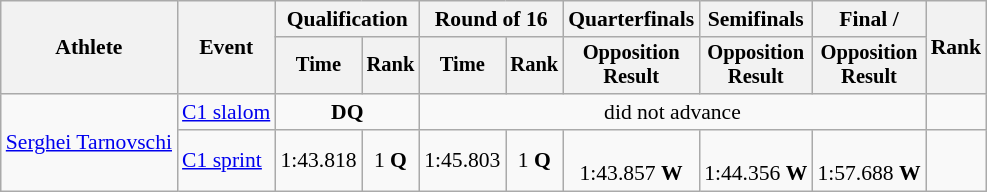<table class="wikitable" style="font-size:90%;">
<tr>
<th rowspan=2>Athlete</th>
<th rowspan=2>Event</th>
<th colspan=2>Qualification</th>
<th colspan=2>Round of 16</th>
<th>Quarterfinals</th>
<th>Semifinals</th>
<th>Final / </th>
<th rowspan=2>Rank</th>
</tr>
<tr style="font-size:95%">
<th>Time</th>
<th>Rank</th>
<th>Time</th>
<th>Rank</th>
<th>Opposition <br>Result</th>
<th>Opposition <br>Result</th>
<th>Opposition <br>Result</th>
</tr>
<tr align=center>
<td rowspan=2 align=left><a href='#'>Serghei Tarnovschi</a></td>
<td align=left><a href='#'>C1 slalom</a></td>
<td colspan=2><strong>DQ</strong></td>
<td colspan=5>did not advance</td>
<td></td>
</tr>
<tr align=center>
<td align=left><a href='#'>C1 sprint</a></td>
<td>1:43.818</td>
<td>1 <strong>Q</strong></td>
<td>1:45.803</td>
<td>1 <strong>Q</strong></td>
<td> <br> 1:43.857 <strong>W</strong></td>
<td> <br> 1:44.356 <strong>W</strong></td>
<td> <br> 1:57.688 <strong>W</strong></td>
<td align=center></td>
</tr>
</table>
